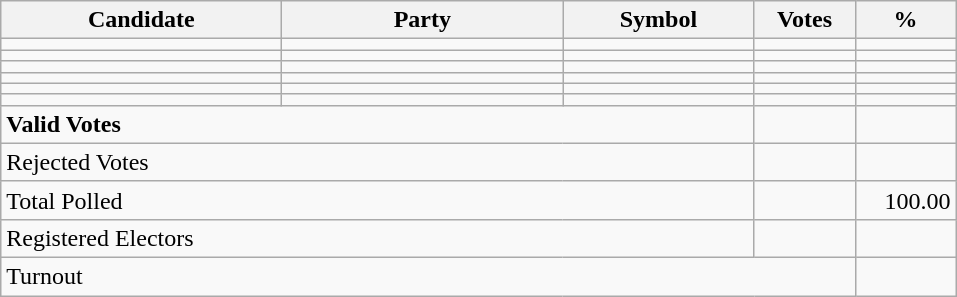<table class="wikitable" border="1" style="text-align:right;">
<tr>
<th align=left width="180">Candidate</th>
<th align=left width="180">Party</th>
<th align=left width="120">Symbol</th>
<th align=left width="60">Votes</th>
<th align=left width="60">%</th>
</tr>
<tr>
<td align=left></td>
<td align=left></td>
<td align=left></td>
<td></td>
<td></td>
</tr>
<tr>
<td align=left></td>
<td align=left></td>
<td align=left></td>
<td></td>
<td></td>
</tr>
<tr>
<td align=left></td>
<td align=left></td>
<td align=left></td>
<td></td>
<td></td>
</tr>
<tr>
<td align=left></td>
<td align=left></td>
<td align=left></td>
<td></td>
<td></td>
</tr>
<tr>
<td align=left></td>
<td align=left></td>
<td align=left></td>
<td></td>
<td></td>
</tr>
<tr>
<td align=left></td>
<td align=left></td>
<td align=left></td>
<td></td>
<td></td>
</tr>
<tr>
<td align=left colspan=3><strong>Valid Votes</strong></td>
<td><strong> </strong></td>
<td><strong> </strong></td>
</tr>
<tr>
<td align=left colspan=3>Rejected Votes</td>
<td></td>
<td></td>
</tr>
<tr>
<td align=left colspan=3>Total Polled</td>
<td></td>
<td>100.00</td>
</tr>
<tr>
<td align=left colspan=3>Registered Electors</td>
<td></td>
<td></td>
</tr>
<tr>
<td align=left colspan=4>Turnout</td>
<td></td>
</tr>
</table>
